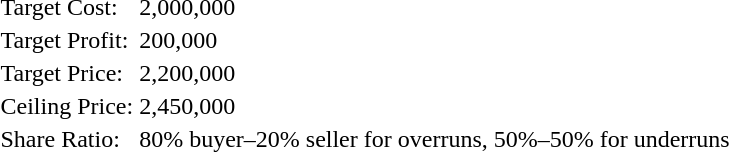<table>
<tr>
<td>Target Cost:</td>
<td>2,000,000</td>
</tr>
<tr>
<td>Target Profit:</td>
<td>200,000</td>
</tr>
<tr>
<td>Target Price:</td>
<td>2,200,000</td>
</tr>
<tr>
<td>Ceiling Price:</td>
<td>2,450,000</td>
</tr>
<tr>
<td>Share Ratio:</td>
<td>80% buyer–20% seller for overruns, 50%–50% for underruns</td>
</tr>
</table>
